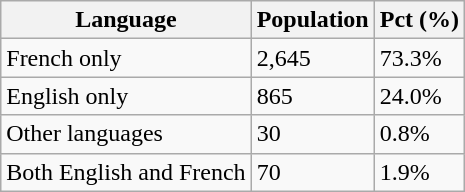<table class="wikitable">
<tr>
<th>Language</th>
<th>Population</th>
<th>Pct (%)</th>
</tr>
<tr>
<td>French only</td>
<td>2,645</td>
<td>73.3%</td>
</tr>
<tr>
<td>English only</td>
<td>865</td>
<td>24.0%</td>
</tr>
<tr>
<td>Other languages</td>
<td>30</td>
<td>0.8%</td>
</tr>
<tr>
<td>Both English and French</td>
<td>70</td>
<td>1.9%</td>
</tr>
</table>
